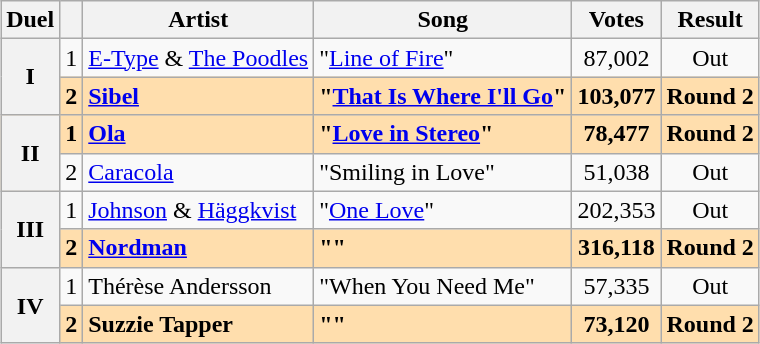<table class="sortable wikitable" style="margin: 1em auto 1em auto; text-align:center;">
<tr>
<th>Duel</th>
<th></th>
<th>Artist</th>
<th>Song</th>
<th>Votes</th>
<th class="unsortable">Result</th>
</tr>
<tr>
<th rowspan="2">I</th>
<td>1</td>
<td align="left"><a href='#'>E-Type</a> & <a href='#'>The Poodles</a></td>
<td align="left">"<a href='#'>Line of Fire</a>"</td>
<td>87,002</td>
<td>Out</td>
</tr>
<tr style="background:navajowhite;">
<td><strong>2</strong></td>
<td align="left"><strong><a href='#'>Sibel</a></strong></td>
<td align="left"><strong>"<a href='#'>That Is Where I'll Go</a>"</strong></td>
<td><strong>103,077</strong></td>
<td><strong>Round 2</strong></td>
</tr>
<tr style="background:navajowhite;">
<th rowspan="2">II</th>
<td><strong>1</strong></td>
<td align="left"><strong><a href='#'>Ola</a></strong></td>
<td align="left"><strong>"<a href='#'>Love in Stereo</a>"</strong></td>
<td><strong>78,477</strong></td>
<td><strong>Round 2</strong></td>
</tr>
<tr>
<td>2</td>
<td align="left"><a href='#'>Caracola</a></td>
<td align="left">"Smiling in Love"</td>
<td>51,038</td>
<td>Out</td>
</tr>
<tr>
<th rowspan="2">III</th>
<td>1</td>
<td align="left"><a href='#'>Johnson</a> & <a href='#'>Häggkvist</a></td>
<td align="left">"<a href='#'>One Love</a>"</td>
<td>202,353</td>
<td>Out</td>
</tr>
<tr style="background:navajowhite;">
<td><strong>2</strong></td>
<td align="left"><strong><a href='#'>Nordman</a></strong></td>
<td align="left"><strong>""</strong></td>
<td><strong>316,118</strong></td>
<td><strong>Round 2</strong></td>
</tr>
<tr>
<th rowspan="2">IV</th>
<td>1</td>
<td align="left">Thérèse Andersson</td>
<td align="left">"When You Need Me"</td>
<td>57,335</td>
<td>Out</td>
</tr>
<tr style="background:navajowhite;">
<td><strong>2</strong></td>
<td align="left"><strong>Suzzie Tapper</strong></td>
<td align="left"><strong>""</strong></td>
<td><strong>73,120</strong></td>
<td><strong>Round 2</strong></td>
</tr>
</table>
